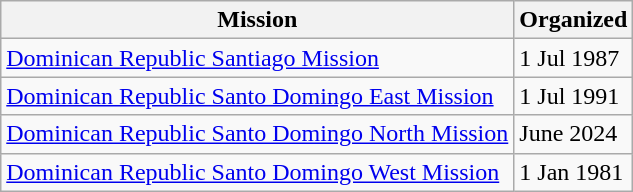<table class="wikitable sortable">
<tr>
<th>Mission</th>
<th data-sort-type=date>Organized</th>
</tr>
<tr>
<td><a href='#'>Dominican Republic Santiago Mission</a></td>
<td>1 Jul 1987</td>
</tr>
<tr>
<td><a href='#'>Dominican Republic Santo Domingo East Mission</a></td>
<td>1 Jul 1991</td>
</tr>
<tr>
<td><a href='#'>Dominican Republic Santo Domingo North Mission</a></td>
<td>June 2024</td>
</tr>
<tr>
<td><a href='#'>Dominican Republic Santo Domingo West Mission</a></td>
<td>1 Jan 1981</td>
</tr>
</table>
